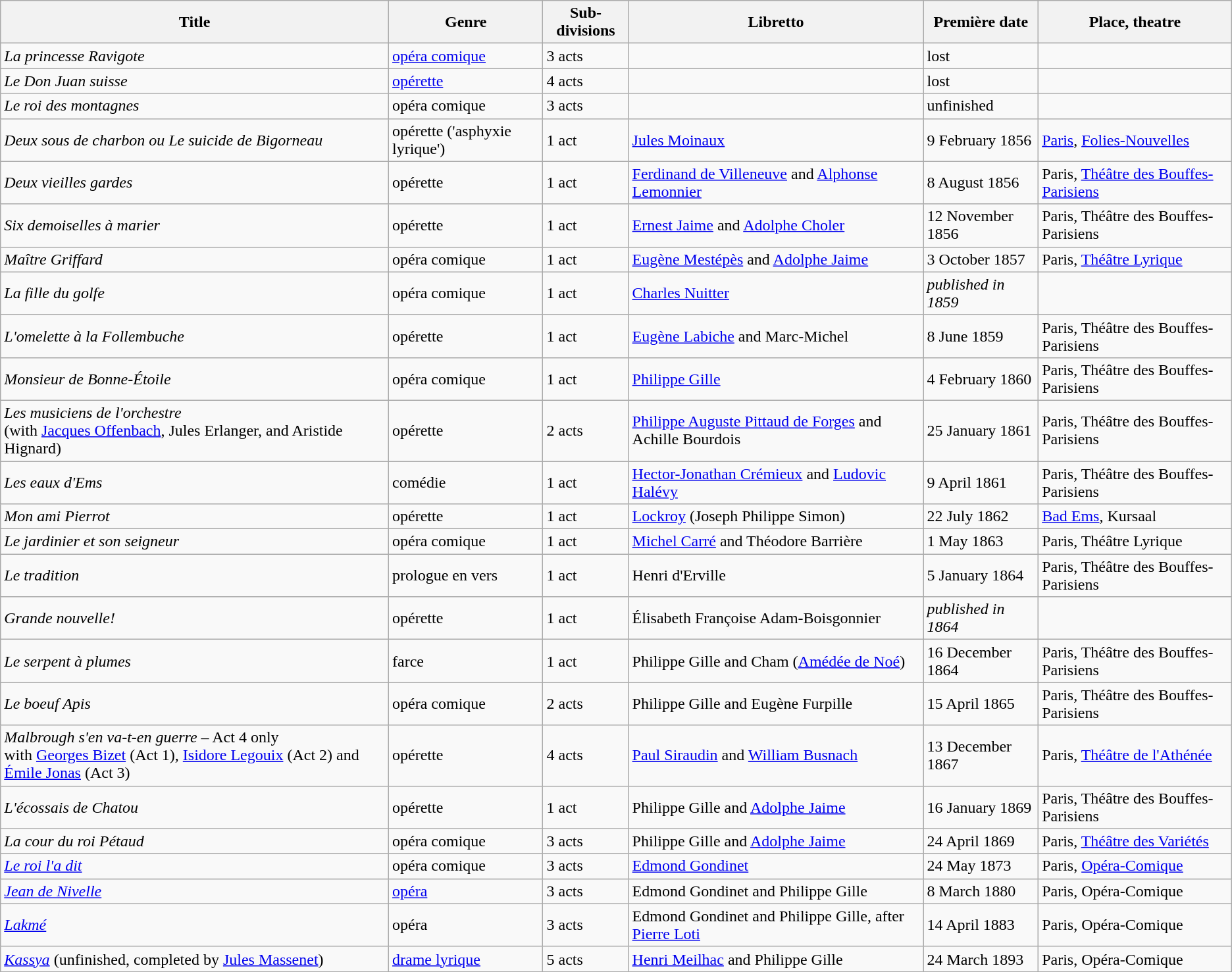<table class="wikitable sortable">
<tr>
<th>Title</th>
<th>Genre</th>
<th>Sub­divisions</th>
<th>Libretto</th>
<th>Première date</th>
<th>Place, theatre</th>
</tr>
<tr>
<td><em>La princesse Ravigote</em></td>
<td><a href='#'>opéra comique</a></td>
<td>3 acts</td>
<td></td>
<td>lost</td>
<td></td>
</tr>
<tr>
<td><em>Le Don Juan suisse</em></td>
<td><a href='#'>opérette</a></td>
<td>4 acts</td>
<td></td>
<td>lost</td>
<td></td>
</tr>
<tr>
<td><em>Le roi des montagnes</em></td>
<td>opéra comique</td>
<td>3 acts</td>
<td></td>
<td>unfinished</td>
<td></td>
</tr>
<tr>
<td><em>Deux sous de charbon ou Le suicide de Bigorneau</em></td>
<td>opérette ('asphyxie lyrique')</td>
<td>1 act</td>
<td><a href='#'>Jules Moinaux</a></td>
<td>9 February 1856</td>
<td><a href='#'>Paris</a>, <a href='#'>Folies-Nouvelles</a></td>
</tr>
<tr>
<td><em>Deux vieilles gardes</em></td>
<td>opérette</td>
<td>1 act</td>
<td><a href='#'>Ferdinand de Villeneuve</a> and <a href='#'>Alphonse Lemonnier</a></td>
<td>8 August 1856</td>
<td>Paris, <a href='#'>Théâtre des Bouffes-Parisiens</a></td>
</tr>
<tr>
<td><em>Six demoiselles à marier</em></td>
<td>opérette</td>
<td>1 act</td>
<td><a href='#'>Ernest Jaime</a> and <a href='#'>Adolphe Choler</a></td>
<td>12 November 1856</td>
<td>Paris, Théâtre des Bouffes-Parisiens</td>
</tr>
<tr>
<td><em>Maître Griffard</em></td>
<td>opéra comique</td>
<td>1 act</td>
<td><a href='#'>Eugène Mestépès</a> and <a href='#'>Adolphe Jaime</a></td>
<td>3 October 1857</td>
<td>Paris, <a href='#'>Théâtre Lyrique</a></td>
</tr>
<tr>
<td><em>La fille du golfe</em></td>
<td>opéra comique</td>
<td>1 act</td>
<td><a href='#'>Charles Nuitter</a></td>
<td><em>published in 1859</em></td>
<td></td>
</tr>
<tr>
<td><em>L'omelette à la Follembuche</em></td>
<td>opérette</td>
<td>1 act</td>
<td><a href='#'>Eugène Labiche</a> and Marc-Michel</td>
<td>8 June 1859</td>
<td>Paris, Théâtre des Bouffes-Parisiens</td>
</tr>
<tr>
<td><em>Monsieur de Bonne-Étoile</em></td>
<td>opéra comique</td>
<td>1 act</td>
<td><a href='#'>Philippe Gille</a></td>
<td>4 February 1860</td>
<td>Paris, Théâtre des Bouffes-Parisiens</td>
</tr>
<tr>
<td><em>Les musiciens de l'orchestre</em><br>(with <a href='#'>Jacques Offenbach</a>, Jules Erlanger, and Aristide Hignard)</td>
<td>opérette</td>
<td>2 acts</td>
<td><a href='#'>Philippe Auguste Pittaud de Forges</a> and Achille Bourdois</td>
<td>25 January 1861</td>
<td>Paris, Théâtre des Bouffes-Parisiens</td>
</tr>
<tr>
<td><em>Les eaux d'Ems</em></td>
<td>comédie</td>
<td>1 act</td>
<td><a href='#'>Hector-Jonathan Crémieux</a> and <a href='#'>Ludovic Halévy</a></td>
<td>9 April 1861</td>
<td>Paris, Théâtre des Bouffes-Parisiens</td>
</tr>
<tr>
<td><em>Mon ami Pierrot</em></td>
<td>opérette</td>
<td>1 act</td>
<td><a href='#'>Lockroy</a> (Joseph Philippe Simon)</td>
<td>22 July 1862</td>
<td><a href='#'>Bad Ems</a>, Kursaal</td>
</tr>
<tr>
<td><em>Le jardinier et son seigneur</em></td>
<td>opéra comique</td>
<td>1 act</td>
<td><a href='#'>Michel Carré</a> and Théodore Barrière</td>
<td>1 May 1863</td>
<td>Paris, Théâtre Lyrique</td>
</tr>
<tr>
<td><em>Le tradition</em></td>
<td>prologue en vers</td>
<td>1 act</td>
<td>Henri d'Erville</td>
<td>5 January 1864</td>
<td>Paris, Théâtre des Bouffes-Parisiens</td>
</tr>
<tr>
<td><em>Grande nouvelle!</em></td>
<td>opérette</td>
<td>1 act</td>
<td>Élisabeth Françoise Adam-Boisgonnier</td>
<td><em>published in 1864</em></td>
<td></td>
</tr>
<tr>
<td><em>Le serpent à plumes</em></td>
<td>farce</td>
<td>1 act</td>
<td>Philippe Gille and Cham (<a href='#'>Amédée de Noé</a>)</td>
<td>16 December 1864</td>
<td>Paris, Théâtre des Bouffes-Parisiens</td>
</tr>
<tr>
<td><em>Le boeuf Apis</em></td>
<td>opéra comique</td>
<td>2 acts</td>
<td>Philippe Gille and Eugène Furpille</td>
<td>15 April 1865</td>
<td>Paris, Théâtre des Bouffes-Parisiens</td>
</tr>
<tr>
<td><em>Malbrough s'en va-t-en guerre</em> – Act 4 only<br>with <a href='#'>Georges Bizet</a> (Act 1), <a href='#'>Isidore Legouix</a> (Act 2) and <a href='#'>Émile Jonas</a> (Act 3)</td>
<td>opérette</td>
<td>4 acts</td>
<td><a href='#'>Paul Siraudin</a> and <a href='#'>William Busnach</a></td>
<td>13 December 1867</td>
<td>Paris, <a href='#'>Théâtre de l'Athénée</a></td>
</tr>
<tr>
<td><em>L'écossais de Chatou</em></td>
<td>opérette</td>
<td>1 act</td>
<td>Philippe Gille and <a href='#'>Adolphe Jaime</a></td>
<td>16 January 1869</td>
<td>Paris, Théâtre des Bouffes-Parisiens</td>
</tr>
<tr>
<td><em>La cour du roi Pétaud</em></td>
<td>opéra comique</td>
<td>3 acts</td>
<td>Philippe Gille and <a href='#'>Adolphe Jaime</a></td>
<td>24 April 1869</td>
<td>Paris, <a href='#'>Théâtre des Variétés</a></td>
</tr>
<tr>
<td><em><a href='#'>Le roi l'a dit</a></em></td>
<td>opéra comique</td>
<td>3 acts</td>
<td><a href='#'>Edmond Gondinet</a></td>
<td>24 May 1873</td>
<td>Paris, <a href='#'>Opéra-Comique</a></td>
</tr>
<tr>
<td><em><a href='#'>Jean de Nivelle</a></em></td>
<td><a href='#'>opéra</a></td>
<td>3 acts</td>
<td>Edmond Gondinet and Philippe Gille</td>
<td>8 March 1880</td>
<td>Paris, Opéra-Comique</td>
</tr>
<tr>
<td><em><a href='#'>Lakmé</a></em></td>
<td>opéra</td>
<td>3 acts</td>
<td>Edmond Gondinet and Philippe Gille, after <a href='#'>Pierre Loti</a></td>
<td>14 April 1883</td>
<td>Paris, Opéra-Comique</td>
</tr>
<tr>
<td><em><a href='#'>Kassya</a></em> (unfinished, completed by <a href='#'>Jules Massenet</a>)</td>
<td><a href='#'>drame lyrique</a></td>
<td>5 acts</td>
<td><a href='#'>Henri Meilhac</a> and Philippe Gille</td>
<td>24 March 1893</td>
<td>Paris, Opéra-Comique</td>
</tr>
</table>
